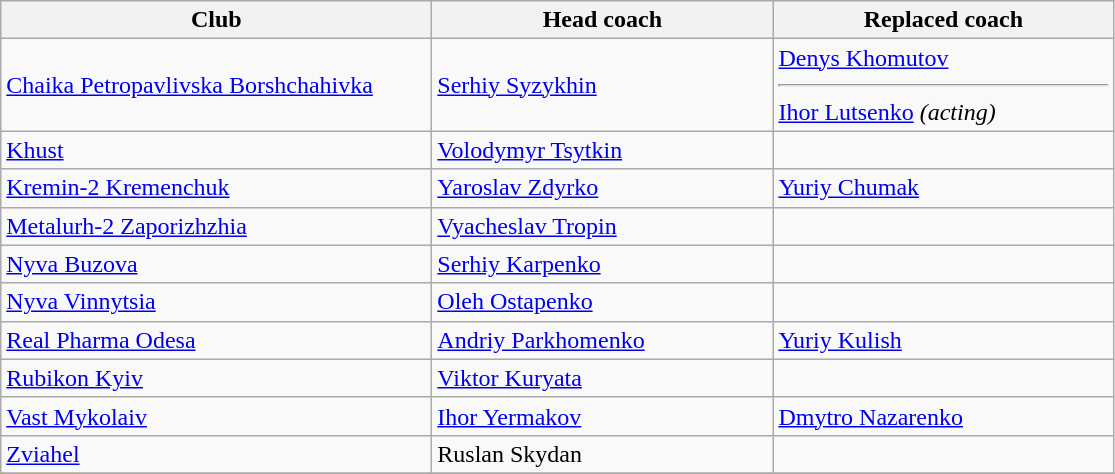<table class="wikitable sortable">
<tr>
<th width="280">Club</th>
<th width="220">Head coach</th>
<th width="220">Replaced coach</th>
</tr>
<tr>
<td><a href='#'>Chaika Petropavlivska Borshchahivka</a></td>
<td> <a href='#'>Serhiy Syzykhin</a></td>
<td> <a href='#'>Denys Khomutov</a><hr> <a href='#'>Ihor Lutsenko</a> <em>(acting)</em></td>
</tr>
<tr>
<td><a href='#'>Khust</a></td>
<td> <a href='#'>Volodymyr Tsytkin</a></td>
<td></td>
</tr>
<tr>
<td><a href='#'>Kremin-2 Kremenchuk</a></td>
<td> <a href='#'>Yaroslav Zdyrko</a></td>
<td> <a href='#'>Yuriy Chumak</a></td>
</tr>
<tr>
<td><a href='#'>Metalurh-2 Zaporizhzhia</a></td>
<td> <a href='#'>Vyacheslav Tropin</a></td>
<td></td>
</tr>
<tr>
<td><a href='#'>Nyva Buzova</a></td>
<td> <a href='#'>Serhiy Karpenko</a></td>
<td></td>
</tr>
<tr>
<td><a href='#'>Nyva Vinnytsia</a></td>
<td> <a href='#'>Oleh Ostapenko</a></td>
<td></td>
</tr>
<tr>
<td><a href='#'>Real Pharma Odesa</a></td>
<td> <a href='#'>Andriy Parkhomenko</a></td>
<td> <a href='#'>Yuriy Kulish</a></td>
</tr>
<tr>
<td><a href='#'>Rubikon Kyiv</a></td>
<td> <a href='#'>Viktor Kuryata</a></td>
<td></td>
</tr>
<tr>
<td><a href='#'>Vast Mykolaiv</a></td>
<td> <a href='#'>Ihor Yermakov</a></td>
<td> <a href='#'>Dmytro Nazarenko</a></td>
</tr>
<tr>
<td><a href='#'>Zviahel</a></td>
<td> Ruslan Skydan</td>
<td></td>
</tr>
<tr>
</tr>
</table>
